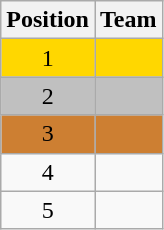<table class="wikitable" style="text-align:center;">
<tr>
<th>Position</th>
<th>Team</th>
</tr>
<tr style="background:#FFD700;">
<td>1</td>
<td></td>
</tr>
<tr style="background:#C0C0C0;">
<td>2</td>
<td></td>
</tr>
<tr style="background:#CD7F32;">
<td>3</td>
<td></td>
</tr>
<tr>
<td>4</td>
<td></td>
</tr>
<tr>
<td>5</td>
<td></td>
</tr>
</table>
